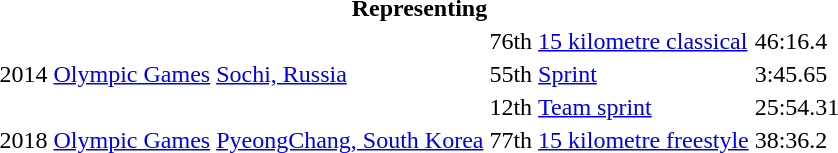<table>
<tr>
<th colspan="6">Representing </th>
</tr>
<tr>
<td rowspan=3>2014</td>
<td rowspan=3><a href='#'>Olympic Games</a></td>
<td rowspan=3><a href='#'>Sochi, Russia</a></td>
<td>76th</td>
<td><a href='#'>15 kilometre classical</a></td>
<td>46:16.4</td>
</tr>
<tr>
<td>55th</td>
<td><a href='#'>Sprint</a></td>
<td>3:45.65</td>
</tr>
<tr>
<td>12th</td>
<td><a href='#'>Team sprint</a></td>
<td>25:54.31</td>
</tr>
<tr>
<td rowspan=1>2018</td>
<td rowspan=1><a href='#'>Olympic Games</a></td>
<td rowspan=1><a href='#'>PyeongChang, South Korea</a></td>
<td>77th</td>
<td><a href='#'>15 kilometre freestyle</a></td>
<td>38:36.2</td>
</tr>
</table>
